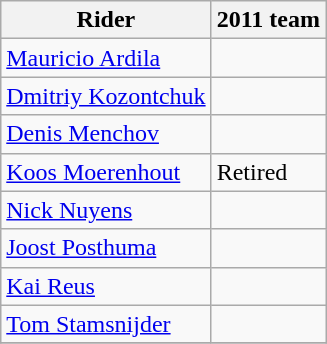<table class="wikitable">
<tr>
<th>Rider</th>
<th>2011 team</th>
</tr>
<tr>
<td><a href='#'>Mauricio Ardila</a></td>
<td></td>
</tr>
<tr>
<td><a href='#'>Dmitriy Kozontchuk</a></td>
<td></td>
</tr>
<tr>
<td><a href='#'>Denis Menchov</a></td>
<td></td>
</tr>
<tr>
<td><a href='#'>Koos Moerenhout</a></td>
<td>Retired</td>
</tr>
<tr>
<td><a href='#'>Nick Nuyens</a></td>
<td></td>
</tr>
<tr>
<td><a href='#'>Joost Posthuma</a></td>
<td></td>
</tr>
<tr>
<td><a href='#'>Kai Reus</a></td>
<td></td>
</tr>
<tr>
<td><a href='#'>Tom Stamsnijder</a></td>
<td></td>
</tr>
<tr>
</tr>
</table>
